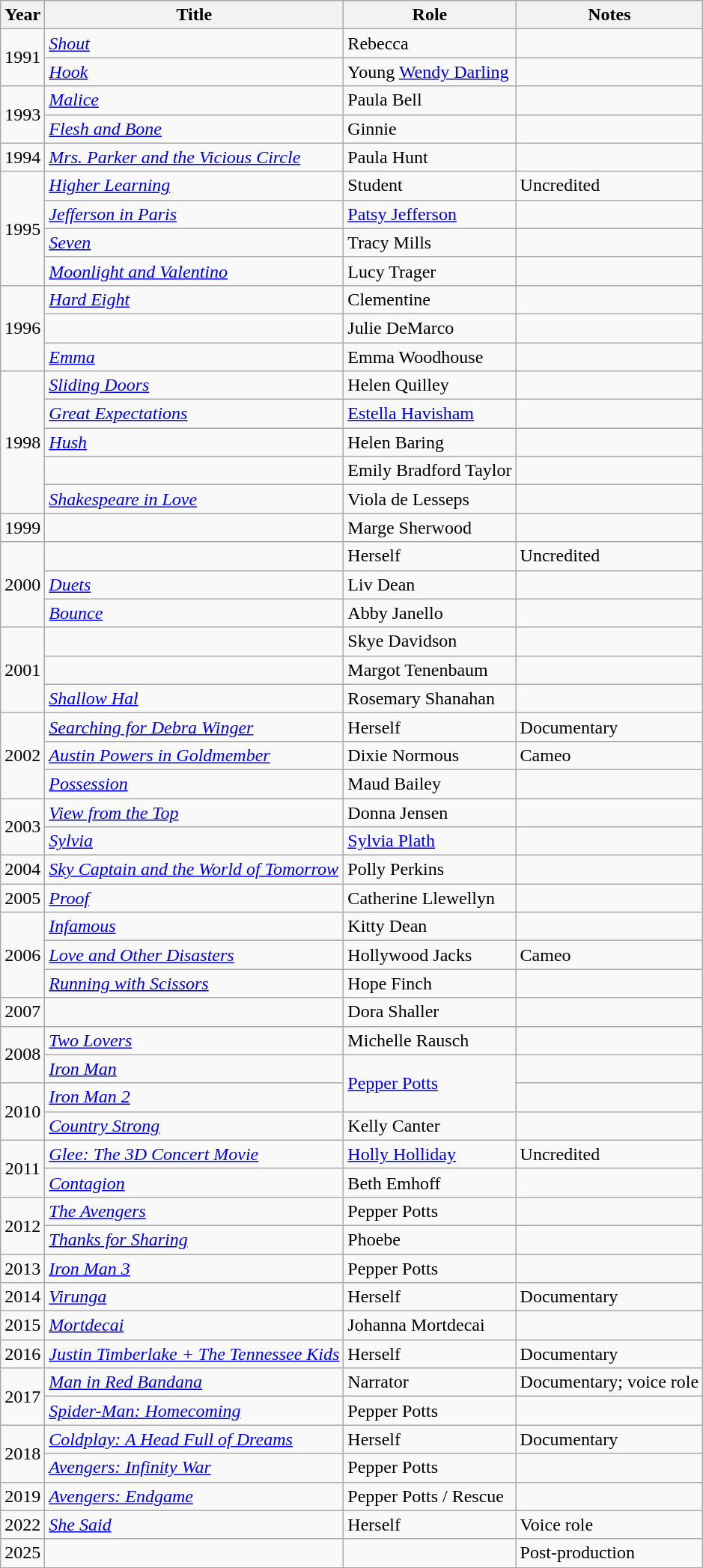<table class="wikitable sortable">
<tr>
<th>Year</th>
<th>Title</th>
<th>Role</th>
<th class="unsortable">Notes</th>
</tr>
<tr>
<td rowspan=2 style="text-align:center;">1991</td>
<td><em><a href='#'>Shout</a></em></td>
<td>Rebecca</td>
<td></td>
</tr>
<tr>
<td><em><a href='#'>Hook</a></em></td>
<td>Young <a href='#'>Wendy Darling</a></td>
<td></td>
</tr>
<tr>
<td rowspan=2 style="text-align:center;">1993</td>
<td><em><a href='#'>Malice</a></em></td>
<td>Paula Bell</td>
<td></td>
</tr>
<tr>
<td><em><a href='#'>Flesh and Bone</a></em></td>
<td>Ginnie</td>
<td></td>
</tr>
<tr>
<td style="text-align:center;">1994</td>
<td><em><a href='#'>Mrs. Parker and the Vicious Circle</a></em></td>
<td>Paula Hunt</td>
<td></td>
</tr>
<tr>
<td rowspan=4 style="text-align:center;">1995</td>
<td><em><a href='#'>Higher Learning</a></em></td>
<td>Student</td>
<td>Uncredited</td>
</tr>
<tr>
<td><em><a href='#'>Jefferson in Paris</a></em></td>
<td><a href='#'>Patsy Jefferson</a></td>
<td></td>
</tr>
<tr>
<td><em><a href='#'>Seven</a></em></td>
<td>Tracy Mills</td>
<td></td>
</tr>
<tr>
<td><em><a href='#'>Moonlight and Valentino</a></em></td>
<td>Lucy Trager</td>
<td></td>
</tr>
<tr>
<td rowspan=3 style="text-align:center;">1996</td>
<td><em><a href='#'>Hard Eight</a></em></td>
<td>Clementine</td>
<td></td>
</tr>
<tr>
<td><em></em></td>
<td>Julie DeMarco</td>
<td></td>
</tr>
<tr>
<td><em><a href='#'>Emma</a></em></td>
<td>Emma Woodhouse</td>
<td></td>
</tr>
<tr>
<td rowspan=5 style="text-align:center;">1998</td>
<td><em><a href='#'>Sliding Doors</a></em></td>
<td>Helen Quilley</td>
<td></td>
</tr>
<tr>
<td><em><a href='#'>Great Expectations</a></em></td>
<td><a href='#'>Estella Havisham</a></td>
<td></td>
</tr>
<tr>
<td><em><a href='#'>Hush</a></em></td>
<td>Helen Baring</td>
<td></td>
</tr>
<tr>
<td><em></em></td>
<td>Emily Bradford Taylor</td>
<td></td>
</tr>
<tr>
<td><em><a href='#'>Shakespeare in Love</a></em></td>
<td>Viola de Lesseps</td>
<td></td>
</tr>
<tr>
<td style="text-align:center;">1999</td>
<td><em></em></td>
<td>Marge Sherwood</td>
<td></td>
</tr>
<tr>
<td rowspan=3 style="text-align:center;">2000</td>
<td><em></em></td>
<td>Herself</td>
<td>Uncredited</td>
</tr>
<tr>
<td><em><a href='#'>Duets</a></em></td>
<td>Liv Dean</td>
<td></td>
</tr>
<tr>
<td><em><a href='#'>Bounce</a></em></td>
<td>Abby Janello</td>
<td></td>
</tr>
<tr>
<td rowspan=3 style="text-align:center;">2001</td>
<td><em></em></td>
<td>Skye Davidson</td>
<td></td>
</tr>
<tr>
<td><em></em></td>
<td>Margot Tenenbaum</td>
<td></td>
</tr>
<tr>
<td><em><a href='#'>Shallow Hal</a></em></td>
<td>Rosemary Shanahan</td>
<td></td>
</tr>
<tr>
<td rowspan=3 style="text-align:center;">2002</td>
<td><em><a href='#'>Searching for Debra Winger</a></em></td>
<td>Herself</td>
<td>Documentary</td>
</tr>
<tr>
<td><em><a href='#'>Austin Powers in Goldmember</a></em></td>
<td>Dixie Normous</td>
<td>Cameo</td>
</tr>
<tr>
<td><em><a href='#'>Possession</a></em></td>
<td>Maud Bailey</td>
<td></td>
</tr>
<tr>
<td rowspan=2 style="text-align:center;">2003</td>
<td><em><a href='#'>View from the Top</a></em></td>
<td>Donna Jensen</td>
<td></td>
</tr>
<tr>
<td><em><a href='#'>Sylvia</a></em></td>
<td><a href='#'>Sylvia Plath</a></td>
<td></td>
</tr>
<tr>
<td style="text-align:center;">2004</td>
<td><em><a href='#'>Sky Captain and the World of Tomorrow</a></em></td>
<td>Polly Perkins</td>
<td></td>
</tr>
<tr>
<td style="text-align:center;">2005</td>
<td><em><a href='#'>Proof</a></em></td>
<td>Catherine Llewellyn</td>
<td></td>
</tr>
<tr>
<td rowspan=3 style="text-align:center;">2006</td>
<td><em><a href='#'>Infamous</a></em></td>
<td>Kitty Dean</td>
<td></td>
</tr>
<tr>
<td><em><a href='#'>Love and Other Disasters</a></em></td>
<td>Hollywood Jacks</td>
<td>Cameo</td>
</tr>
<tr>
<td><em><a href='#'>Running with Scissors</a></em></td>
<td>Hope Finch</td>
<td></td>
</tr>
<tr>
<td style="text-align:center;">2007</td>
<td><em></em></td>
<td>Dora Shaller</td>
<td></td>
</tr>
<tr>
<td rowspan=2 style="text-align:center;">2008</td>
<td><em><a href='#'>Two Lovers</a></em></td>
<td>Michelle Rausch</td>
<td></td>
</tr>
<tr>
<td><em><a href='#'>Iron Man</a></em></td>
<td rowspan=2><a href='#'>Pepper Potts</a></td>
<td></td>
</tr>
<tr>
<td rowspan=2 style="text-align:center;">2010</td>
<td><em><a href='#'>Iron Man 2</a></em></td>
<td></td>
</tr>
<tr>
<td><em><a href='#'>Country Strong</a></em></td>
<td>Kelly Canter</td>
<td></td>
</tr>
<tr>
<td rowspan=2 style="text-align:center;">2011</td>
<td><em><a href='#'>Glee: The 3D Concert Movie</a></em></td>
<td><a href='#'>Holly Holliday</a></td>
<td>Uncredited</td>
</tr>
<tr>
<td><em><a href='#'>Contagion</a></em></td>
<td>Beth Emhoff</td>
<td></td>
</tr>
<tr>
<td rowspan=2 style="text-align:center;">2012</td>
<td><em><a href='#'>The Avengers</a></em></td>
<td>Pepper Potts</td>
<td></td>
</tr>
<tr>
<td><em><a href='#'>Thanks for Sharing</a></em></td>
<td>Phoebe</td>
<td></td>
</tr>
<tr>
<td style="text-align:center;">2013</td>
<td><em><a href='#'>Iron Man 3</a></em></td>
<td>Pepper Potts</td>
<td></td>
</tr>
<tr>
<td style="text-align:center;">2014</td>
<td><em><a href='#'>Virunga</a></em></td>
<td>Herself</td>
<td>Documentary</td>
</tr>
<tr>
<td style="text-align:center;">2015</td>
<td><em><a href='#'>Mortdecai</a></em></td>
<td>Johanna Mortdecai</td>
<td></td>
</tr>
<tr>
<td style="text-align:center;">2016</td>
<td><em><a href='#'>Justin Timberlake + The Tennessee Kids</a></em></td>
<td>Herself</td>
<td>Documentary</td>
</tr>
<tr>
<td rowspan=2 style="text-align:center;">2017</td>
<td><em><a href='#'>Man in Red Bandana</a></em></td>
<td>Narrator</td>
<td>Documentary; voice role</td>
</tr>
<tr>
<td><em><a href='#'>Spider-Man: Homecoming</a></em></td>
<td>Pepper Potts</td>
<td></td>
</tr>
<tr>
<td rowspan=2 style="text-align:center;">2018</td>
<td><em><a href='#'>Coldplay: A Head Full of Dreams</a></em></td>
<td>Herself</td>
<td>Documentary</td>
</tr>
<tr>
<td><em><a href='#'>Avengers: Infinity War</a></em></td>
<td>Pepper Potts</td>
<td></td>
</tr>
<tr>
<td style="text-align:center;">2019</td>
<td><em><a href='#'>Avengers: Endgame</a></em></td>
<td>Pepper Potts / Rescue</td>
<td></td>
</tr>
<tr>
<td style="text-align:center;">2022</td>
<td><em><a href='#'>She Said</a></em></td>
<td>Herself</td>
<td>Voice role</td>
</tr>
<tr>
<td style="text-align:center;">2025</td>
<td></td>
<td></td>
<td>Post-production</td>
</tr>
</table>
